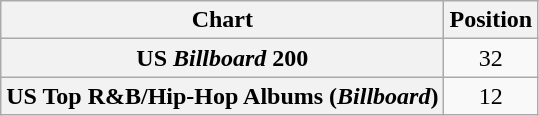<table class="wikitable sortable plainrowheaders" style="text-align:center">
<tr>
<th scope="col">Chart</th>
<th scope="col">Position</th>
</tr>
<tr>
<th scope="row">US <em>Billboard</em> 200</th>
<td>32</td>
</tr>
<tr>
<th scope="row">US Top R&B/Hip-Hop Albums (<em>Billboard</em>)</th>
<td>12</td>
</tr>
</table>
